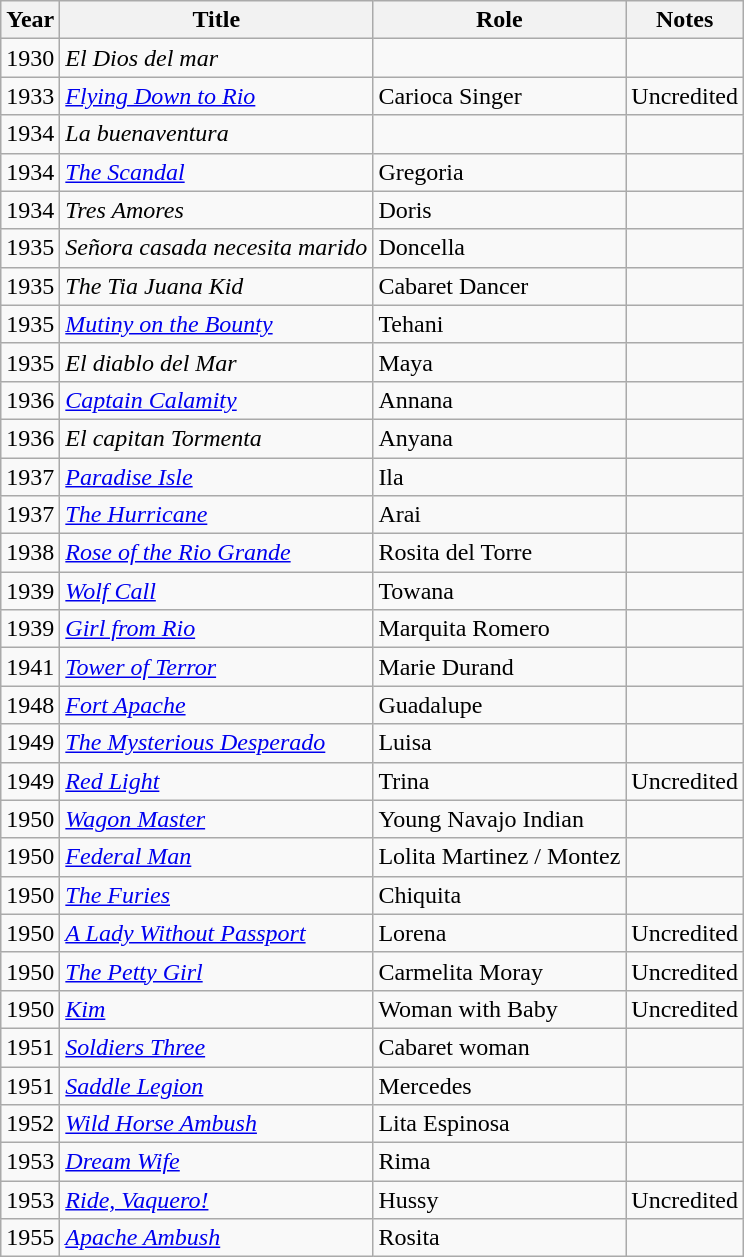<table class="wikitable">
<tr>
<th>Year</th>
<th>Title</th>
<th>Role</th>
<th>Notes</th>
</tr>
<tr>
<td>1930</td>
<td><em>El Dios del mar</em></td>
<td></td>
<td></td>
</tr>
<tr>
<td>1933</td>
<td><em><a href='#'>Flying Down to Rio</a></em></td>
<td>Carioca Singer</td>
<td>Uncredited</td>
</tr>
<tr>
<td>1934</td>
<td><em>La buenaventura</em></td>
<td></td>
<td></td>
</tr>
<tr>
<td>1934</td>
<td><em><a href='#'>The Scandal</a></em></td>
<td>Gregoria</td>
<td></td>
</tr>
<tr>
<td>1934</td>
<td><em>Tres Amores</em></td>
<td>Doris</td>
<td></td>
</tr>
<tr>
<td>1935</td>
<td><em>Señora casada necesita marido</em></td>
<td>Doncella</td>
<td></td>
</tr>
<tr>
<td>1935</td>
<td><em>The Tia Juana Kid</em></td>
<td>Cabaret Dancer</td>
<td></td>
</tr>
<tr>
<td>1935</td>
<td><em><a href='#'>Mutiny on the Bounty</a></em></td>
<td>Tehani</td>
<td></td>
</tr>
<tr>
<td>1935</td>
<td><em>El diablo del Mar</em></td>
<td>Maya</td>
<td></td>
</tr>
<tr>
<td>1936</td>
<td><em><a href='#'>Captain Calamity</a></em></td>
<td>Annana</td>
<td></td>
</tr>
<tr>
<td>1936</td>
<td><em>El capitan Tormenta</em></td>
<td>Anyana</td>
<td></td>
</tr>
<tr>
<td>1937</td>
<td><em><a href='#'>Paradise Isle</a></em></td>
<td>Ila</td>
<td></td>
</tr>
<tr>
<td>1937</td>
<td><em><a href='#'>The Hurricane</a></em></td>
<td>Arai</td>
<td></td>
</tr>
<tr>
<td>1938</td>
<td><em><a href='#'>Rose of the Rio Grande</a></em></td>
<td>Rosita del Torre</td>
<td></td>
</tr>
<tr>
<td>1939</td>
<td><em><a href='#'>Wolf Call</a></em></td>
<td>Towana</td>
<td></td>
</tr>
<tr>
<td>1939</td>
<td><em><a href='#'>Girl from Rio</a></em></td>
<td>Marquita Romero</td>
<td></td>
</tr>
<tr>
<td>1941</td>
<td><em><a href='#'>Tower of Terror</a></em></td>
<td>Marie Durand</td>
<td></td>
</tr>
<tr>
<td>1948</td>
<td><em><a href='#'>Fort Apache</a></em></td>
<td>Guadalupe</td>
<td></td>
</tr>
<tr>
<td>1949</td>
<td><em><a href='#'>The Mysterious Desperado</a></em></td>
<td>Luisa</td>
<td></td>
</tr>
<tr>
<td>1949</td>
<td><em><a href='#'>Red Light</a></em></td>
<td>Trina</td>
<td>Uncredited</td>
</tr>
<tr>
<td>1950</td>
<td><em><a href='#'>Wagon Master</a></em></td>
<td>Young Navajo Indian</td>
<td></td>
</tr>
<tr>
<td>1950</td>
<td><em><a href='#'>Federal Man</a></em></td>
<td>Lolita Martinez / Montez</td>
<td></td>
</tr>
<tr>
<td>1950</td>
<td><em><a href='#'>The Furies</a></em></td>
<td>Chiquita</td>
<td></td>
</tr>
<tr>
<td>1950</td>
<td><em><a href='#'>A Lady Without Passport</a></em></td>
<td>Lorena</td>
<td>Uncredited</td>
</tr>
<tr>
<td>1950</td>
<td><em><a href='#'>The Petty Girl</a></em></td>
<td>Carmelita Moray</td>
<td>Uncredited</td>
</tr>
<tr>
<td>1950</td>
<td><em><a href='#'>Kim</a></em></td>
<td>Woman with Baby</td>
<td>Uncredited</td>
</tr>
<tr>
<td>1951</td>
<td><em><a href='#'>Soldiers Three</a></em></td>
<td>Cabaret woman</td>
<td></td>
</tr>
<tr>
<td>1951</td>
<td><em><a href='#'>Saddle Legion</a></em></td>
<td>Mercedes</td>
<td></td>
</tr>
<tr>
<td>1952</td>
<td><em><a href='#'>Wild Horse Ambush</a></em></td>
<td>Lita Espinosa</td>
<td></td>
</tr>
<tr>
<td>1953</td>
<td><em><a href='#'>Dream Wife</a></em></td>
<td>Rima</td>
<td></td>
</tr>
<tr>
<td>1953</td>
<td><em><a href='#'>Ride, Vaquero!</a></em></td>
<td>Hussy</td>
<td>Uncredited</td>
</tr>
<tr>
<td>1955</td>
<td><em><a href='#'>Apache Ambush</a></em></td>
<td>Rosita</td>
<td></td>
</tr>
</table>
